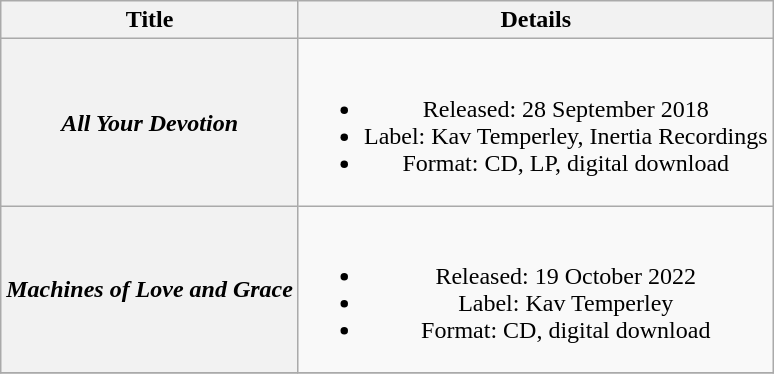<table class="wikitable plainrowheaders" style="text-align:center;">
<tr>
<th>Title</th>
<th>Details</th>
</tr>
<tr>
<th scope="row"><em>All Your Devotion</em></th>
<td><br><ul><li>Released: 28 September 2018</li><li>Label: Kav Temperley, Inertia Recordings</li><li>Format: CD, LP, digital download</li></ul></td>
</tr>
<tr>
<th scope="row"><em>Machines of Love and Grace</em></th>
<td><br><ul><li>Released: 19 October 2022</li><li>Label: Kav Temperley</li><li>Format: CD, digital download</li></ul></td>
</tr>
<tr>
</tr>
</table>
